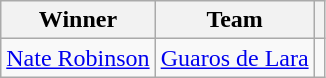<table class="wikitable">
<tr>
<th>Winner</th>
<th>Team</th>
<th></th>
</tr>
<tr>
<td> <a href='#'>Nate Robinson</a></td>
<td><a href='#'>Guaros de Lara</a></td>
<td></td>
</tr>
</table>
